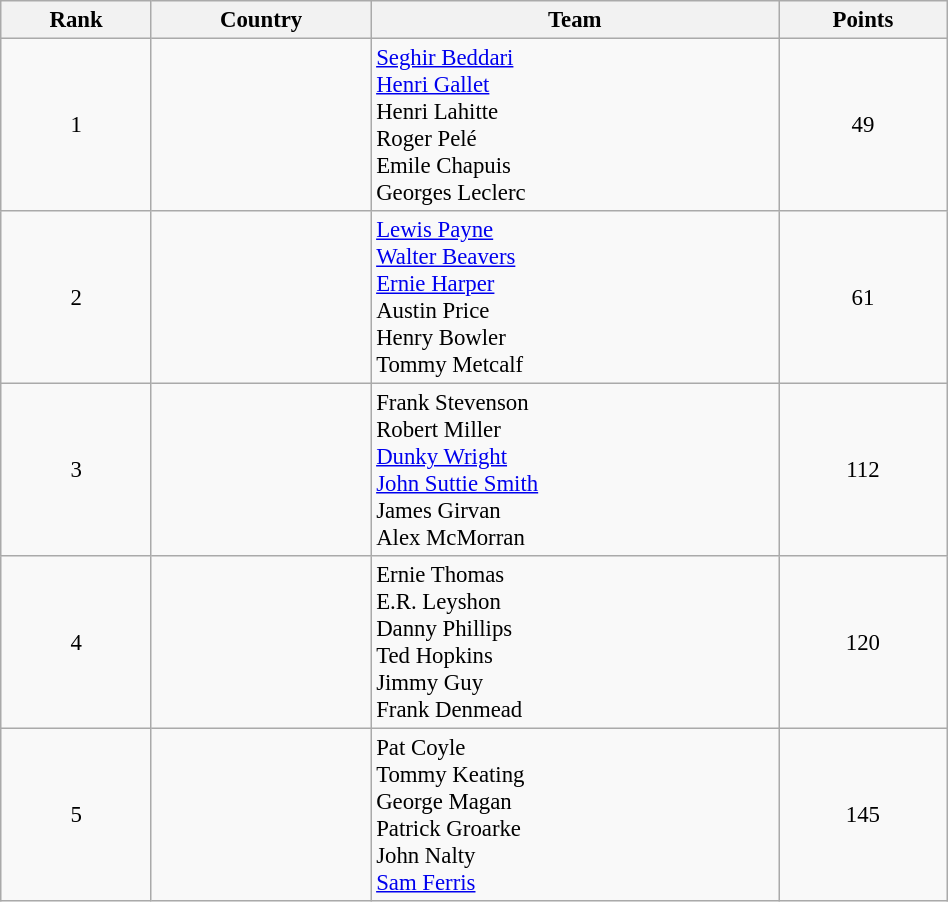<table class="wikitable sortable" style=" text-align:center; font-size:95%;" width="50%">
<tr>
<th>Rank</th>
<th>Country</th>
<th>Team</th>
<th>Points</th>
</tr>
<tr>
<td align=center>1</td>
<td align=left></td>
<td align=left><a href='#'>Seghir Beddari</a><br><a href='#'>Henri Gallet</a><br>Henri Lahitte<br>Roger Pelé<br>Emile Chapuis<br>Georges Leclerc</td>
<td>49</td>
</tr>
<tr>
<td align=center>2</td>
<td align=left></td>
<td align=left><a href='#'>Lewis Payne</a><br><a href='#'>Walter Beavers</a><br><a href='#'>Ernie Harper</a><br>Austin Price<br>Henry Bowler<br>Tommy Metcalf</td>
<td>61</td>
</tr>
<tr>
<td align=center>3</td>
<td align=left></td>
<td align=left>Frank Stevenson<br>Robert Miller<br><a href='#'>Dunky Wright</a><br><a href='#'>John Suttie Smith</a><br>James Girvan<br>Alex McMorran</td>
<td>112</td>
</tr>
<tr>
<td align=center>4</td>
<td align=left></td>
<td align=left>Ernie Thomas<br>E.R. Leyshon<br>Danny Phillips<br>Ted Hopkins<br>Jimmy Guy<br>Frank Denmead</td>
<td>120</td>
</tr>
<tr>
<td align=center>5</td>
<td align=left></td>
<td align=left>Pat Coyle<br>Tommy Keating<br>George Magan<br>Patrick Groarke<br>John Nalty<br><a href='#'>Sam Ferris</a></td>
<td>145</td>
</tr>
</table>
